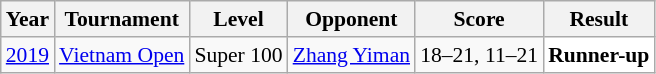<table class="sortable wikitable" style="font-size: 90%;">
<tr>
<th>Year</th>
<th>Tournament</th>
<th>Level</th>
<th>Opponent</th>
<th>Score</th>
<th>Result</th>
</tr>
<tr>
<td align="center"><a href='#'>2019</a></td>
<td align="left"><a href='#'>Vietnam Open</a></td>
<td align="left">Super 100</td>
<td align="left"> <a href='#'>Zhang Yiman</a></td>
<td align="left">18–21, 11–21</td>
<td style="text-align:left; background:white"> <strong>Runner-up</strong></td>
</tr>
</table>
